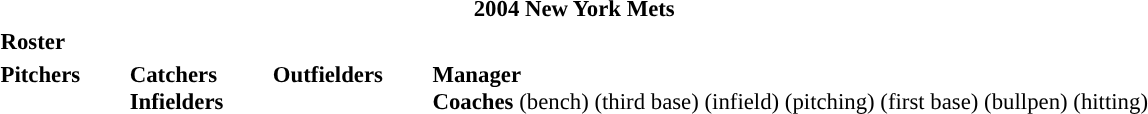<table class="toccolours" style="font-size: 95%;">
<tr>
<th colspan="10">2004 New York Mets</th>
</tr>
<tr>
<td colspan="10"><strong>Roster</strong></td>
</tr>
<tr>
<td valign="top"><strong>Pitchers</strong><br>























</td>
<td width="25px"></td>
<td valign="top"><strong>Catchers</strong><br>



<strong>Infielders</strong>












</td>
<td width="25px"></td>
<td valign="top"><strong>Outfielders</strong><br>








</td>
<td width="25px"></td>
<td valign="top"><strong>Manager</strong><br>
<strong>Coaches</strong>
 (bench)
 (third base)
 (infield)
 (pitching)
 (first base)
 (bullpen)
 (hitting)</td>
</tr>
</table>
